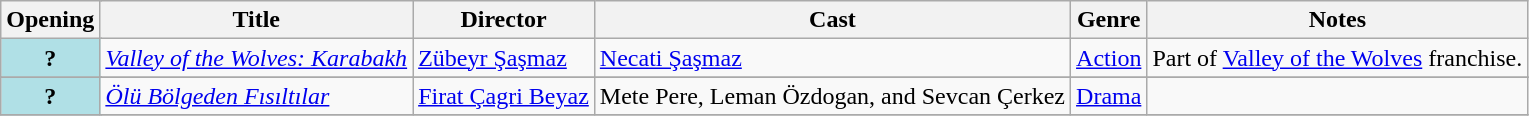<table class="wikitable sortable">
<tr>
<th colspan="2"><strong>Opening</strong></th>
<th><strong>Title</strong></th>
<th><strong>Director</strong></th>
<th><strong>Cast</strong></th>
<th><strong>Genre</strong></th>
<th><strong>Notes</strong></th>
</tr>
<tr January!>
<td colspan="2" rowspan="1" valign="center" align="center" style="background:#B0E0E6; textcolor:#000;"><strong>?</strong></td>
<td><em><a href='#'>Valley of the Wolves: Karabakh</a></em></td>
<td><a href='#'>Zübeyr Şaşmaz</a></td>
<td><a href='#'>Necati Şaşmaz</a></td>
<td><a href='#'>Action</a></td>
<td>Part of <a href='#'>Valley of the Wolves</a> franchise.</td>
</tr>
<tr>
</tr>
<tr April>
<td colspan="2" rowspan="1" valign="center" align="center" style="background:#B0E0E6; textcolor:#000;"><strong>?</strong></td>
<td><em><a href='#'>Ölü Bölgeden Fısıltılar</a></em></td>
<td><a href='#'>Firat Çagri Beyaz</a></td>
<td>Mete Pere, Leman Özdogan, and Sevcan Çerkez</td>
<td><a href='#'>Drama</a></td>
<td></td>
</tr>
<tr>
</tr>
</table>
